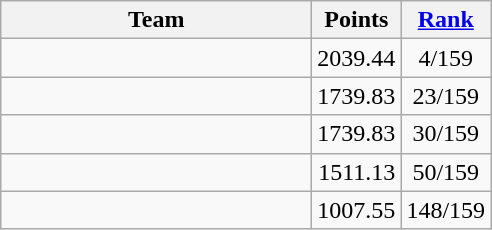<table class="wikitable">
<tr>
<th width=200>Team</th>
<th>Points</th>
<th><a href='#'>Rank</a></th>
</tr>
<tr>
<td></td>
<td align="right">2039.44</td>
<td align=center>4/159</td>
</tr>
<tr>
<td></td>
<td align="right">1739.83</td>
<td align=center>23/159</td>
</tr>
<tr>
<td></td>
<td align="right">1739.83</td>
<td align=center>30/159</td>
</tr>
<tr>
<td></td>
<td align="right">1511.13</td>
<td align=center>50/159</td>
</tr>
<tr>
<td></td>
<td align="right">1007.55</td>
<td align=center>148/159</td>
</tr>
</table>
